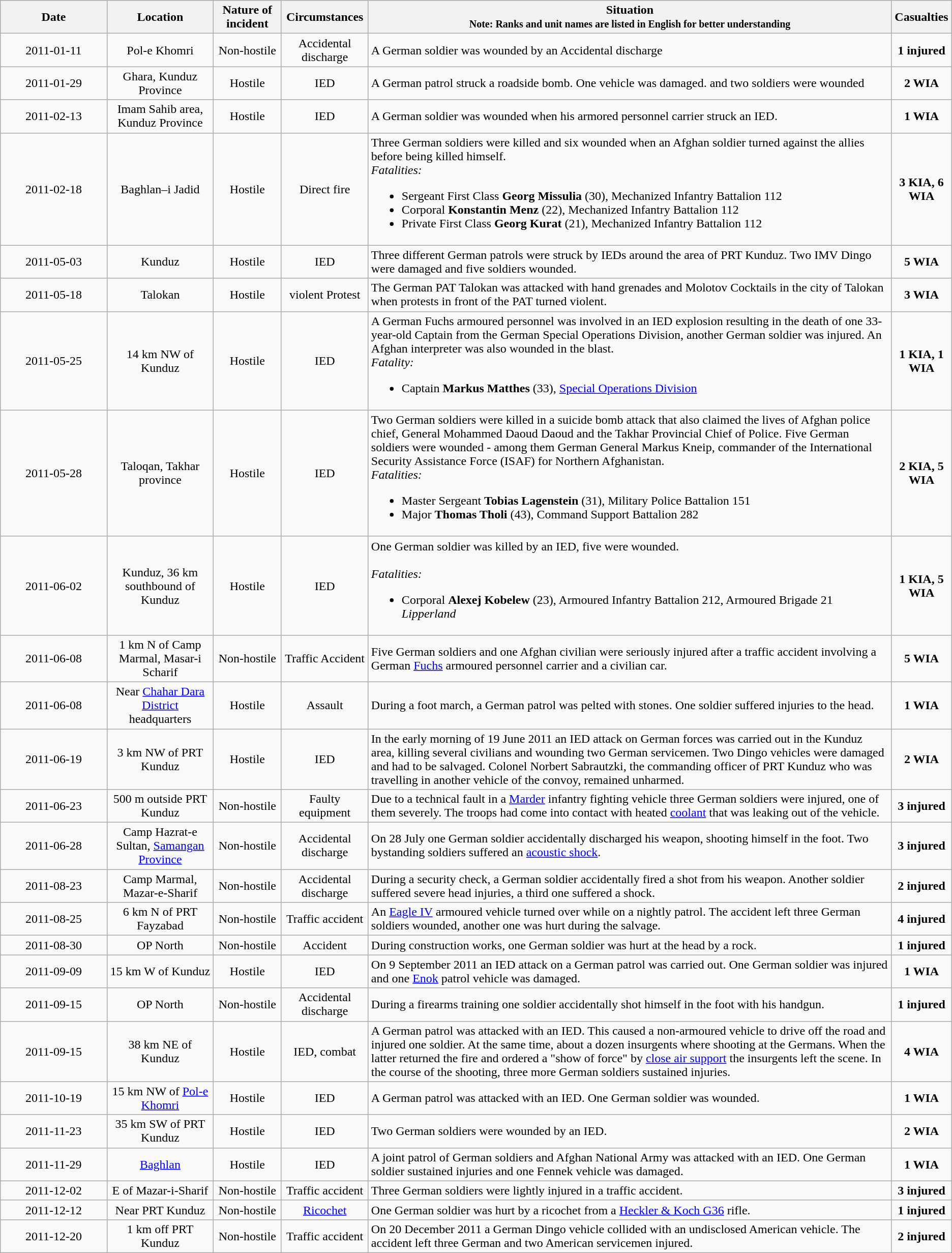<table class="wikitable">
<tr>
<th style="width: 11%">Date</th>
<th style="width: 11%">Location</th>
<th style="width: 7%">Nature of incident</th>
<th style="width: 9%">Circumstances</th>
<th style="width: 54%">Situation<br><small>Note: Ranks and unit names are listed in English for better understanding</small></th>
<th style="width: 6%">Casualties</th>
</tr>
<tr>
<td align="center">2011-01-11</td>
<td align="center">Pol-e Khomri</td>
<td align="center">Non-hostile</td>
<td align="center">Accidental discharge</td>
<td>A German soldier was wounded by an Accidental discharge</td>
<td align="center"><strong>1 injured</strong></td>
</tr>
<tr>
<td align="center">2011-01-29</td>
<td align="center">Ghara, Kunduz Province</td>
<td align="center">Hostile</td>
<td align="center">IED</td>
<td>A German patrol struck a roadside bomb. One vehicle was damaged. and two soldiers were wounded</td>
<td align="center"><strong>2 WIA</strong></td>
</tr>
<tr>
<td align="center">2011-02-13</td>
<td align="center">Imam Sahib area, Kunduz Province</td>
<td align="center">Hostile</td>
<td align="center">IED</td>
<td>A German soldier was wounded when his armored personnel carrier struck an IED.</td>
<td align="center"><strong>1 WIA</strong></td>
</tr>
<tr>
<td align="center">2011-02-18</td>
<td align="center">Baghlan–i Jadid</td>
<td align="center">Hostile</td>
<td align="center">Direct fire</td>
<td>Three German soldiers were killed and six wounded when an Afghan soldier turned against the allies before being killed himself.<br><em>Fatalities:</em><ul><li>Sergeant First Class <strong>Georg Missulia</strong> (30), Mechanized Infantry Battalion 112</li><li>Corporal <strong>Konstantin Menz</strong> (22), Mechanized Infantry Battalion 112</li><li>Private First Class <strong>Georg Kurat</strong> (21), Mechanized Infantry Battalion 112</li></ul></td>
<td align="center"><strong>3 KIA, 6 WIA</strong></td>
</tr>
<tr>
<td align="center">2011-05-03</td>
<td align="center">Kunduz</td>
<td align="center">Hostile</td>
<td align="center">IED</td>
<td>Three different German patrols were struck by IEDs around the area of PRT Kunduz. Two IMV Dingo were damaged and five soldiers wounded.</td>
<td align="center"><strong>5 WIA</strong></td>
</tr>
<tr>
<td align="center">2011-05-18</td>
<td align="center">Talokan</td>
<td align="center">Hostile</td>
<td align="center">violent Protest</td>
<td>The German PAT Talokan was attacked with hand grenades and Molotov Cocktails in the city of Talokan when protests in front of the PAT turned violent.</td>
<td align="center"><strong>3 WIA</strong></td>
</tr>
<tr>
<td align="center">2011-05-25</td>
<td align="center">14 km NW of Kunduz</td>
<td align="center">Hostile</td>
<td align="center">IED</td>
<td>A German Fuchs armoured personnel was involved in an IED explosion resulting in the death of one 33-year-old Captain from the German Special Operations Division, another German soldier was injured. An Afghan interpreter was also wounded in the blast.<br><em>Fatality:</em><ul><li>Captain <strong>Markus Matthes</strong> (33), <a href='#'>Special Operations Division</a></li></ul></td>
<td align="center"><strong>1 KIA, 1 WIA</strong></td>
</tr>
<tr>
<td align="center">2011-05-28</td>
<td align="center">Taloqan, Takhar province</td>
<td align="center">Hostile</td>
<td align="center">IED</td>
<td>Two German soldiers were killed in a suicide bomb attack that also claimed the lives of Afghan police chief, General Mohammed Daoud Daoud and the Takhar Provincial Chief of Police. Five German soldiers were wounded - among them German General Markus Kneip, commander of the International Security Assistance Force (ISAF) for Northern Afghanistan.<br><em>Fatalities:</em><ul><li>Master Sergeant <strong>Tobias Lagenstein</strong> (31), Military Police Battalion 151</li><li>Major <strong>Thomas Tholi</strong> (43), Command Support Battalion 282</li></ul></td>
<td align="center"><strong>2 KIA, 5 WIA</strong></td>
</tr>
<tr>
<td align="center">2011-06-02</td>
<td align="center">Kunduz, 36 km southbound of Kunduz</td>
<td align="center">Hostile</td>
<td align="center">IED</td>
<td>One German soldier was killed by an IED, five were wounded.<br><br><em>Fatalities:</em><ul><li>Corporal <strong>Alexej Kobelew</strong> (23), Armoured Infantry Battalion 212, Armoured Brigade 21 <em>Lipperland</em></li></ul></td>
<td align="center"><strong>1 KIA, 5 WIA</strong></td>
</tr>
<tr>
<td align="center">2011-06-08</td>
<td align="center">1 km N of Camp Marmal, Masar-i Scharif</td>
<td align="center">Non-hostile</td>
<td align="center">Traffic Accident</td>
<td>Five German soldiers and one Afghan civilian were seriously injured after a traffic accident involving a German <a href='#'>Fuchs</a> armoured personnel carrier and a civilian car.</td>
<td align="center"><strong>5 WIA</strong></td>
</tr>
<tr>
<td align="center">2011-06-08</td>
<td align="center">Near <a href='#'>Chahar Dara District</a> headquarters</td>
<td align="center">Hostile</td>
<td align="center">Assault</td>
<td>During a foot march, a German patrol was pelted with stones. One soldier suffered injuries to the head.</td>
<td align="center"><strong>1 WIA</strong></td>
</tr>
<tr>
<td align="center">2011-06-19</td>
<td align="center">3 km NW of PRT Kunduz</td>
<td align="center">Hostile</td>
<td align="center">IED</td>
<td>In the early morning of 19 June 2011 an IED attack on German forces was carried out in the Kunduz area, killing several civilians and wounding two German servicemen. Two Dingo vehicles were damaged and had to be salvaged. Colonel Norbert Sabrautzki, the commanding officer of PRT Kunduz who was travelling in another vehicle of the convoy, remained unharmed.</td>
<td align="center"><strong>2 WIA</strong></td>
</tr>
<tr>
<td align="center">2011-06-23</td>
<td align="center">500 m outside PRT Kunduz</td>
<td align="center">Non-hostile</td>
<td align="center">Faulty equipment</td>
<td>Due to a technical fault in a <a href='#'>Marder</a> infantry fighting vehicle three German soldiers were injured, one of them severely. The troops had come into contact with heated <a href='#'>coolant</a> that was leaking out of the vehicle.</td>
<td align="center"><strong>3 injured</strong></td>
</tr>
<tr>
<td align="center">2011-06-28</td>
<td align="center">Camp Hazrat-e Sultan, <a href='#'>Samangan Province</a></td>
<td align="center">Non-hostile</td>
<td align="center">Accidental discharge</td>
<td>On 28 July one German soldier accidentally discharged his weapon, shooting himself in the foot. Two bystanding soldiers suffered an <a href='#'>acoustic shock</a>.</td>
<td align="center"><strong>3 injured</strong></td>
</tr>
<tr>
<td align="center">2011-08-23</td>
<td align="center">Camp Marmal, Mazar-e-Sharif</td>
<td align="center">Non-hostile</td>
<td align="center">Accidental discharge</td>
<td>During a security check, a German soldier accidentally fired a shot from his weapon. Another soldier suffered severe head injuries, a third one suffered a shock.</td>
<td align="center"><strong>2 injured</strong></td>
</tr>
<tr>
<td align="center">2011-08-25</td>
<td align="center">6 km N of PRT Fayzabad</td>
<td align="center">Non-hostile</td>
<td align="center">Traffic accident</td>
<td>An <a href='#'>Eagle IV</a> armoured vehicle turned over while on a nightly patrol. The accident left three German soldiers wounded, another one was hurt during the salvage.</td>
<td align="center"><strong>4 injured</strong></td>
</tr>
<tr>
<td align="center">2011-08-30</td>
<td align="center">OP North</td>
<td align="center">Non-hostile</td>
<td align="center">Accident</td>
<td>During construction works, one German soldier was hurt at the head by a rock.</td>
<td align="center"><strong>1 injured</strong></td>
</tr>
<tr>
<td align="center">2011-09-09</td>
<td align="center">15 km W of Kunduz</td>
<td align="center">Hostile</td>
<td align="center">IED</td>
<td>On 9 September 2011 an IED attack on a German patrol was carried out. One German soldier was injured and one <a href='#'>Enok</a> patrol vehicle was damaged.</td>
<td align="center"><strong>1 WIA</strong></td>
</tr>
<tr>
<td align="center">2011-09-15</td>
<td align="center">OP North</td>
<td align="center">Non-hostile</td>
<td align="center">Accidental discharge</td>
<td>During a firearms training one soldier accidentally shot himself in the foot with his handgun.</td>
<td align="center"><strong>1 injured</strong></td>
</tr>
<tr>
<td align="center">2011-09-15</td>
<td align="center">38 km NE of Kunduz</td>
<td align="center">Hostile</td>
<td align="center">IED, combat</td>
<td>A German patrol was attacked with an IED. This caused a non-armoured vehicle to drive off the road and injured one soldier. At the same time, about a dozen insurgents where shooting at the Germans. When the latter returned the fire and ordered a "show of force" by <a href='#'>close air support</a> the insurgents left the scene. In the course of the shooting, three more German soldiers sustained injuries.</td>
<td align="center"><strong>4 WIA</strong></td>
</tr>
<tr>
<td align="center">2011-10-19</td>
<td align="center">15 km NW of <a href='#'>Pol-e Khomri</a></td>
<td align="center">Hostile</td>
<td align="center">IED</td>
<td>A German patrol was attacked with an IED. One German soldier was wounded.</td>
<td align="center"><strong>1 WIA</strong></td>
</tr>
<tr>
<td align="center">2011-11-23</td>
<td align="center">35 km SW of PRT Kunduz</td>
<td align="center">Hostile</td>
<td align="center">IED</td>
<td>Two German soldiers were wounded by an IED.</td>
<td align="center"><strong>2 WIA</strong></td>
</tr>
<tr>
<td align="center">2011-11-29</td>
<td align="center"><a href='#'>Baghlan</a></td>
<td align="center">Hostile</td>
<td align="center">IED</td>
<td>A joint patrol of German soldiers and Afghan National Army was attacked with an IED. One German soldier sustained injuries and one Fennek vehicle was damaged.</td>
<td align="center"><strong>1 WIA</strong></td>
</tr>
<tr>
<td align="center">2011-12-02</td>
<td align="center">E of Mazar-i-Sharif</td>
<td align="center">Non-hostile</td>
<td align="center">Traffic accident</td>
<td>Three German soldiers were lightly injured in a traffic accident.</td>
<td align="center"><strong>3 injured</strong></td>
</tr>
<tr>
<td align="center">2011-12-12</td>
<td align="center">Near PRT Kunduz</td>
<td align="center">Non-hostile</td>
<td align="center"><a href='#'>Ricochet</a></td>
<td>One German soldier was hurt by a ricochet from a <a href='#'>Heckler & Koch G36</a> rifle.</td>
<td align="center"><strong>1 injured</strong></td>
</tr>
<tr>
<td align="center">2011-12-20</td>
<td align="center">1 km off PRT Kunduz</td>
<td align="center">Non-hostile</td>
<td align="center">Traffic accident</td>
<td>On 20 December 2011 a German Dingo vehicle collided with an undisclosed American vehicle. The accident left three German and two American servicemen injured.</td>
<td align="center"><strong>2 injured</strong></td>
</tr>
</table>
